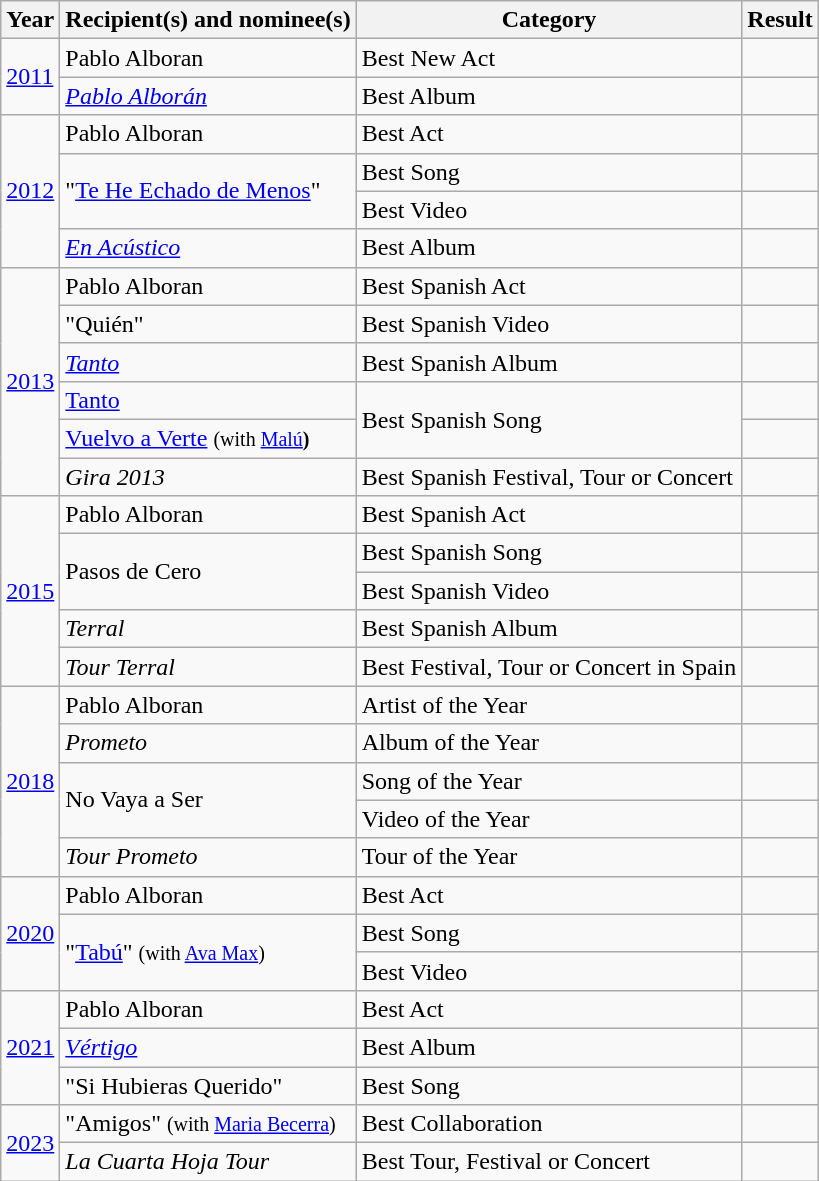<table class="wikitable sortable plainrowheaders" style="width: auto;">
<tr>
<th scope="col">Year</th>
<th scope="col">Recipient(s) and nominee(s)</th>
<th scope="col">Category</th>
<th scope="col">Result</th>
</tr>
<tr>
<td rowspan="2"><a href='#'>2011</a></td>
<td>Pablo Alboran</td>
<td>Best New Act</td>
<td></td>
</tr>
<tr>
<td><em><a href='#'>Pablo Alborán</a></em></td>
<td>Best Album</td>
<td></td>
</tr>
<tr>
<td rowspan="4"><a href='#'>2012</a></td>
<td>Pablo Alboran</td>
<td>Best Act</td>
<td></td>
</tr>
<tr>
<td rowspan="2">"<a href='#'>Te He Echado de Menos</a>"</td>
<td>Best Song</td>
<td></td>
</tr>
<tr>
<td>Best Video</td>
<td></td>
</tr>
<tr>
<td><em><a href='#'>En Acústico</a></em></td>
<td>Best Album</td>
<td></td>
</tr>
<tr>
<td rowspan="6"><a href='#'>2013</a></td>
<td>Pablo Alboran</td>
<td>Best Spanish Act</td>
<td></td>
</tr>
<tr>
<td>"Quién"</td>
<td>Best Spanish Video</td>
<td></td>
</tr>
<tr>
<td><a href='#'><em>Tanto</em></a></td>
<td>Best Spanish Album</td>
<td></td>
</tr>
<tr>
<td><a href='#'>Tanto</a></td>
<td rowspan="2">Best Spanish Song</td>
<td></td>
</tr>
<tr>
<td><a href='#'>Vuelvo a Verte</a> <small>(with <a href='#'>Malú</a><strong>)</strong></small></td>
<td></td>
</tr>
<tr>
<td><em>Gira 2013</em></td>
<td>Best Spanish Festival, Tour or Concert</td>
<td></td>
</tr>
<tr>
<td rowspan="5"><a href='#'>2015</a></td>
<td>Pablo Alboran</td>
<td>Best Spanish Act</td>
<td></td>
</tr>
<tr>
<td rowspan="2">Pasos de Cero</td>
<td>Best Spanish Song</td>
<td></td>
</tr>
<tr>
<td>Best Spanish Video</td>
<td></td>
</tr>
<tr>
<td><em>Terral</em></td>
<td>Best Spanish Album</td>
<td></td>
</tr>
<tr>
<td><em>Tour Terral</em></td>
<td>Best Festival, Tour or Concert in Spain</td>
<td></td>
</tr>
<tr>
<td rowspan="5"><a href='#'>2018</a></td>
<td>Pablo Alboran</td>
<td>Artist of the Year</td>
<td></td>
</tr>
<tr>
<td><em>Prometo</em></td>
<td>Album of the Year</td>
<td></td>
</tr>
<tr>
<td rowspan="2">No Vaya a Ser</td>
<td>Song of the Year</td>
<td></td>
</tr>
<tr>
<td>Video of the Year</td>
<td></td>
</tr>
<tr>
<td><em>Tour Prometo</em></td>
<td>Tour of the Year</td>
<td></td>
</tr>
<tr>
<td rowspan="3"><a href='#'>2020</a></td>
<td>Pablo Alboran</td>
<td>Best Act</td>
<td></td>
</tr>
<tr>
<td rowspan="2">"<a href='#'>Tabú</a>" <small>(with <a href='#'>Ava Max</a>)</small></td>
<td>Best Song</td>
<td></td>
</tr>
<tr>
<td>Best Video</td>
<td></td>
</tr>
<tr>
<td rowspan="3"><a href='#'>2021</a></td>
<td>Pablo Alboran</td>
<td>Best Act</td>
<td></td>
</tr>
<tr>
<td><em><a href='#'>Vértigo</a></em></td>
<td>Best Album</td>
<td></td>
</tr>
<tr>
<td>"Si Hubieras Querido"</td>
<td>Best Song</td>
<td></td>
</tr>
<tr>
<td rowspan="2"><a href='#'>2023</a></td>
<td>"Amigos" <small>(with <a href='#'>Maria Becerra</a>)</small></td>
<td>Best Collaboration</td>
<td></td>
</tr>
<tr>
<td><em>La Cuarta Hoja Tour</em></td>
<td>Best Tour, Festival or Concert</td>
<td></td>
</tr>
</table>
